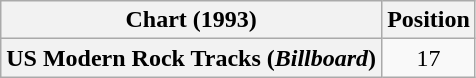<table class="wikitable plainrowheaders" style="text-align:center">
<tr>
<th scope="col">Chart (1993)</th>
<th scope="col">Position</th>
</tr>
<tr>
<th scope="row">US Modern Rock Tracks (<em>Billboard</em>)</th>
<td>17</td>
</tr>
</table>
